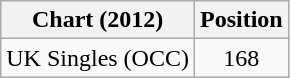<table class="wikitable">
<tr>
<th>Chart (2012)</th>
<th>Position</th>
</tr>
<tr>
<td>UK Singles (OCC)</td>
<td style="text-align:center;">168</td>
</tr>
</table>
